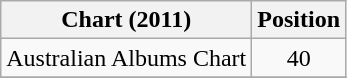<table class="wikitable">
<tr>
<th scope="col">Chart (2011)</th>
<th scope="col">Position</th>
</tr>
<tr>
<td>Australian Albums Chart</td>
<td style="text-align:center;">40</td>
</tr>
<tr>
</tr>
</table>
